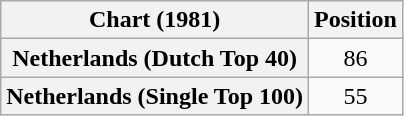<table class="wikitable plainrowheaders" style="text-align:center">
<tr>
<th scope="col">Chart (1981)</th>
<th scope="col">Position</th>
</tr>
<tr>
<th scope="row">Netherlands (Dutch Top 40)</th>
<td>86</td>
</tr>
<tr>
<th scope="row">Netherlands (Single Top 100)</th>
<td>55</td>
</tr>
</table>
